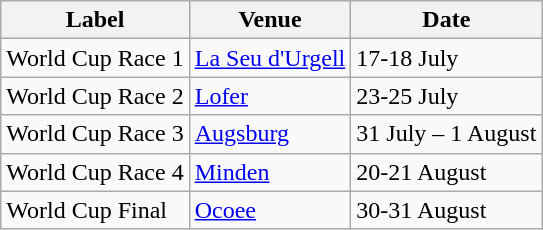<table class="wikitable">
<tr>
<th>Label</th>
<th>Venue</th>
<th>Date</th>
</tr>
<tr align=left>
<td>World Cup Race 1</td>
<td align=left> <a href='#'>La Seu d'Urgell</a></td>
<td align=left>17-18 July</td>
</tr>
<tr align=left>
<td>World Cup Race 2</td>
<td align=left> <a href='#'>Lofer</a></td>
<td align=left>23-25 July</td>
</tr>
<tr align=left>
<td>World Cup Race 3</td>
<td align=left> <a href='#'>Augsburg</a></td>
<td align=left>31 July – 1 August</td>
</tr>
<tr align=left>
<td>World Cup Race 4</td>
<td align=left> <a href='#'>Minden</a></td>
<td align=left>20-21 August</td>
</tr>
<tr align=left>
<td>World Cup Final</td>
<td align=left> <a href='#'>Ocoee</a></td>
<td align=left>30-31 August</td>
</tr>
</table>
